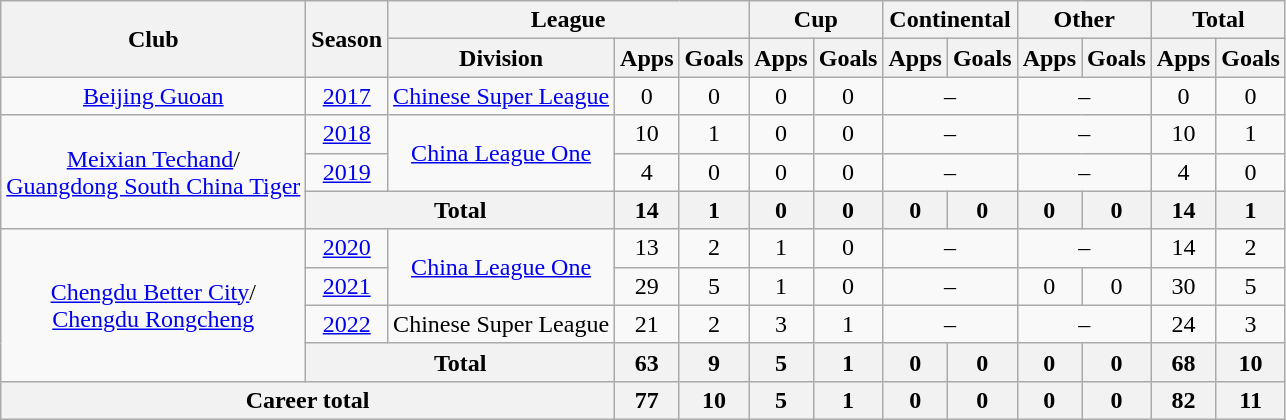<table class="wikitable" style="text-align: center">
<tr>
<th rowspan="2">Club</th>
<th rowspan="2">Season</th>
<th colspan="3">League</th>
<th colspan="2">Cup</th>
<th colspan="2">Continental</th>
<th colspan="2">Other</th>
<th colspan="2">Total</th>
</tr>
<tr>
<th>Division</th>
<th>Apps</th>
<th>Goals</th>
<th>Apps</th>
<th>Goals</th>
<th>Apps</th>
<th>Goals</th>
<th>Apps</th>
<th>Goals</th>
<th>Apps</th>
<th>Goals</th>
</tr>
<tr>
<td><a href='#'>Beijing Guoan</a></td>
<td><a href='#'>2017</a></td>
<td><a href='#'>Chinese Super League</a></td>
<td>0</td>
<td>0</td>
<td>0</td>
<td>0</td>
<td colspan="2">–</td>
<td colspan="2">–</td>
<td>0</td>
<td>0</td>
</tr>
<tr>
<td rowspan="3"><a href='#'>Meixian Techand</a>/<br><a href='#'>Guangdong South China Tiger</a></td>
<td><a href='#'>2018</a></td>
<td rowspan="2"><a href='#'>China League One</a></td>
<td>10</td>
<td>1</td>
<td>0</td>
<td>0</td>
<td colspan="2">–</td>
<td colspan="2">–</td>
<td>10</td>
<td>1</td>
</tr>
<tr>
<td><a href='#'>2019</a></td>
<td>4</td>
<td>0</td>
<td>0</td>
<td>0</td>
<td colspan="2">–</td>
<td colspan="2">–</td>
<td>4</td>
<td>0</td>
</tr>
<tr>
<th colspan=2>Total</th>
<th>14</th>
<th>1</th>
<th>0</th>
<th>0</th>
<th>0</th>
<th>0</th>
<th>0</th>
<th>0</th>
<th>14</th>
<th>1</th>
</tr>
<tr>
<td rowspan="4"><a href='#'>Chengdu Better City</a>/<br><a href='#'>Chengdu Rongcheng</a></td>
<td><a href='#'>2020</a></td>
<td rowspan="2"><a href='#'>China League One</a></td>
<td>13</td>
<td>2</td>
<td>1</td>
<td>0</td>
<td colspan="2">–</td>
<td colspan="2">–</td>
<td>14</td>
<td>2</td>
</tr>
<tr>
<td><a href='#'>2021</a></td>
<td>29</td>
<td>5</td>
<td>1</td>
<td>0</td>
<td colspan="2">–</td>
<td>0</td>
<td>0</td>
<td>30</td>
<td>5</td>
</tr>
<tr>
<td><a href='#'>2022</a></td>
<td>Chinese Super League</td>
<td>21</td>
<td>2</td>
<td>3</td>
<td>1</td>
<td colspan="2">–</td>
<td colspan="2">–</td>
<td>24</td>
<td>3</td>
</tr>
<tr>
<th colspan=2>Total</th>
<th>63</th>
<th>9</th>
<th>5</th>
<th>1</th>
<th>0</th>
<th>0</th>
<th>0</th>
<th>0</th>
<th>68</th>
<th>10</th>
</tr>
<tr>
<th colspan=3>Career total</th>
<th>77</th>
<th>10</th>
<th>5</th>
<th>1</th>
<th>0</th>
<th>0</th>
<th>0</th>
<th>0</th>
<th>82</th>
<th>11</th>
</tr>
</table>
